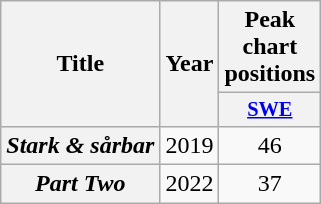<table class="wikitable plainrowheaders" style="text-align:center;">
<tr>
<th scope="col" rowspan="2">Title</th>
<th scope="col" rowspan="2">Year</th>
<th scope="col" colspan="1">Peak chart positions</th>
</tr>
<tr>
<th scope="col" style="width:3em;font-size:85%;"><a href='#'>SWE</a><br></th>
</tr>
<tr>
<th scope="row"><em>Stark & sårbar</em></th>
<td>2019</td>
<td>46</td>
</tr>
<tr>
<th scope="row"><em>Part Two</em></th>
<td>2022</td>
<td>37<br></td>
</tr>
</table>
